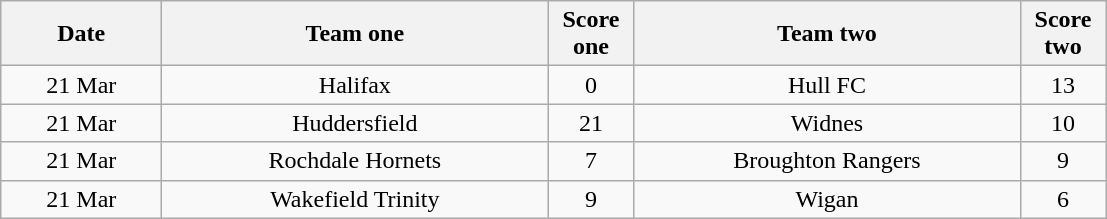<table class="wikitable" style="text-align: center">
<tr>
<th width=100>Date</th>
<th width=250>Team one</th>
<th width=50>Score one</th>
<th width=250>Team two</th>
<th width=50>Score two</th>
</tr>
<tr>
<td>21 Mar</td>
<td>Halifax</td>
<td>0</td>
<td>Hull FC</td>
<td>13</td>
</tr>
<tr>
<td>21 Mar</td>
<td>Huddersfield</td>
<td>21</td>
<td>Widnes</td>
<td>10</td>
</tr>
<tr>
<td>21 Mar</td>
<td>Rochdale Hornets</td>
<td>7</td>
<td>Broughton Rangers</td>
<td>9</td>
</tr>
<tr>
<td>21 Mar</td>
<td>Wakefield Trinity</td>
<td>9</td>
<td>Wigan</td>
<td>6</td>
</tr>
</table>
